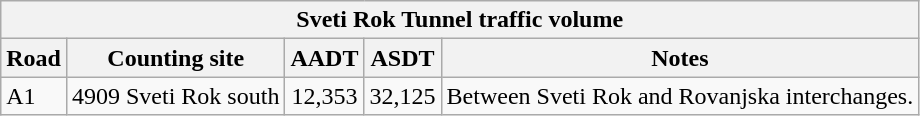<table class="wikitable">
<tr>
<td colspan=5 bgcolor="#f2f2f2" align=center style=margin-top:15><strong>Sveti Rok Tunnel traffic volume</strong></td>
</tr>
<tr>
<td align=center bgcolor="#f2f2f2"><strong>Road</strong></td>
<td align=center bgcolor="#f2f2f2"><strong>Counting site</strong></td>
<td align=center bgcolor="#f2f2f2"><strong>AADT</strong></td>
<td align=center bgcolor="#f2f2f2"><strong>ASDT</strong></td>
<td align=center bgcolor="#f2f2f2"><strong>Notes</strong></td>
</tr>
<tr>
<td> A1</td>
<td>4909 Sveti Rok south</td>
<td align=center>12,353</td>
<td align=center>32,125</td>
<td>Between Sveti Rok and Rovanjska interchanges.</td>
</tr>
</table>
